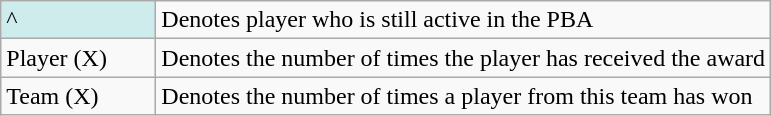<table class="wikitable">
<tr>
<td style="background-color:#CFECEC; border:1px solid #aaaaaa; width:6em">^</td>
<td>Denotes player who is still active in the PBA</td>
</tr>
<tr>
<td>Player (X)</td>
<td>Denotes the number of times the player has received the award</td>
</tr>
<tr>
<td>Team (X)</td>
<td>Denotes the number of times a player from this team has won</td>
</tr>
</table>
